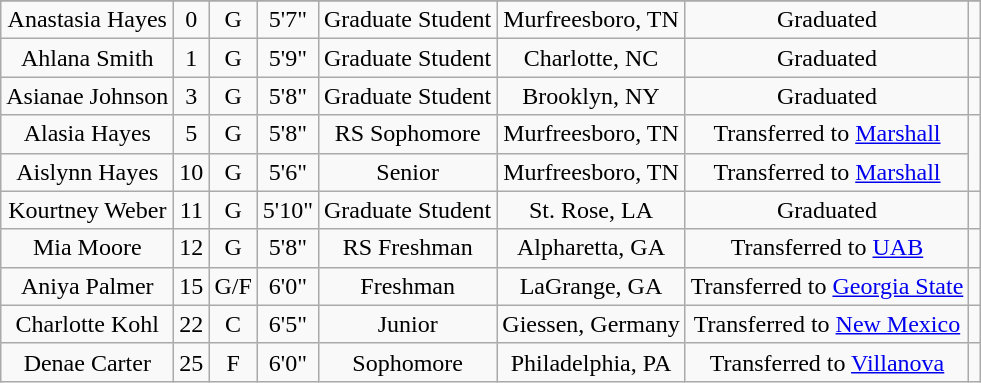<table class="wikitable sortable" style="text-align: center">
<tr align=center>
</tr>
<tr>
<td>Anastasia Hayes</td>
<td>0</td>
<td>G</td>
<td>5'7"</td>
<td>Graduate Student</td>
<td>Murfreesboro, TN</td>
<td>Graduated</td>
<td></td>
</tr>
<tr>
<td>Ahlana Smith</td>
<td>1</td>
<td>G</td>
<td>5'9"</td>
<td>Graduate Student</td>
<td>Charlotte, NC</td>
<td>Graduated</td>
<td></td>
</tr>
<tr>
<td>Asianae Johnson</td>
<td>3</td>
<td>G</td>
<td>5'8"</td>
<td>Graduate Student</td>
<td>Brooklyn, NY</td>
<td>Graduated</td>
<td></td>
</tr>
<tr>
<td>Alasia Hayes</td>
<td>5</td>
<td>G</td>
<td>5'8"</td>
<td>RS Sophomore</td>
<td>Murfreesboro, TN</td>
<td>Transferred to <a href='#'>Marshall</a></td>
<td rowspan=2></td>
</tr>
<tr>
<td>Aislynn Hayes</td>
<td>10</td>
<td>G</td>
<td>5'6"</td>
<td>Senior</td>
<td>Murfreesboro, TN</td>
<td>Transferred to <a href='#'>Marshall</a></td>
</tr>
<tr>
<td>Kourtney Weber</td>
<td>11</td>
<td>G</td>
<td>5'10"</td>
<td>Graduate Student</td>
<td>St. Rose, LA</td>
<td>Graduated</td>
<td></td>
</tr>
<tr>
<td>Mia Moore</td>
<td>12</td>
<td>G</td>
<td>5'8"</td>
<td>RS Freshman</td>
<td>Alpharetta, GA</td>
<td>Transferred to <a href='#'>UAB</a></td>
<td></td>
</tr>
<tr>
<td>Aniya Palmer</td>
<td>15</td>
<td>G/F</td>
<td>6'0"</td>
<td>Freshman</td>
<td>LaGrange, GA</td>
<td>Transferred to <a href='#'>Georgia State</a></td>
<td></td>
</tr>
<tr>
<td>Charlotte Kohl</td>
<td>22</td>
<td>C</td>
<td>6'5"</td>
<td>Junior</td>
<td>Giessen, Germany</td>
<td>Transferred to <a href='#'>New Mexico</a></td>
<td></td>
</tr>
<tr>
<td>Denae Carter</td>
<td>25</td>
<td>F</td>
<td>6'0"</td>
<td>Sophomore</td>
<td>Philadelphia, PA</td>
<td>Transferred to <a href='#'>Villanova</a></td>
<td></td>
</tr>
</table>
